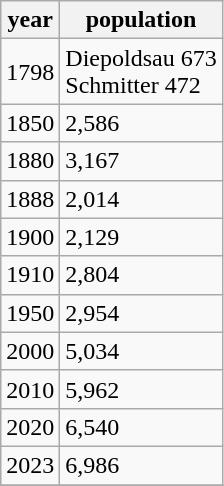<table class="wikitable">
<tr>
<th>year</th>
<th>population</th>
</tr>
<tr>
<td>1798</td>
<td>Diepoldsau 673<br>Schmitter 472</td>
</tr>
<tr>
<td>1850</td>
<td>2,586</td>
</tr>
<tr>
<td>1880</td>
<td>3,167</td>
</tr>
<tr>
<td>1888</td>
<td>2,014</td>
</tr>
<tr>
<td>1900</td>
<td>2,129</td>
</tr>
<tr>
<td>1910</td>
<td>2,804</td>
</tr>
<tr>
<td>1950</td>
<td>2,954</td>
</tr>
<tr>
<td>2000</td>
<td>5,034</td>
</tr>
<tr>
<td>2010</td>
<td>5,962</td>
</tr>
<tr>
<td>2020</td>
<td>6,540</td>
</tr>
<tr>
<td>2023</td>
<td>6,986</td>
</tr>
<tr>
</tr>
</table>
